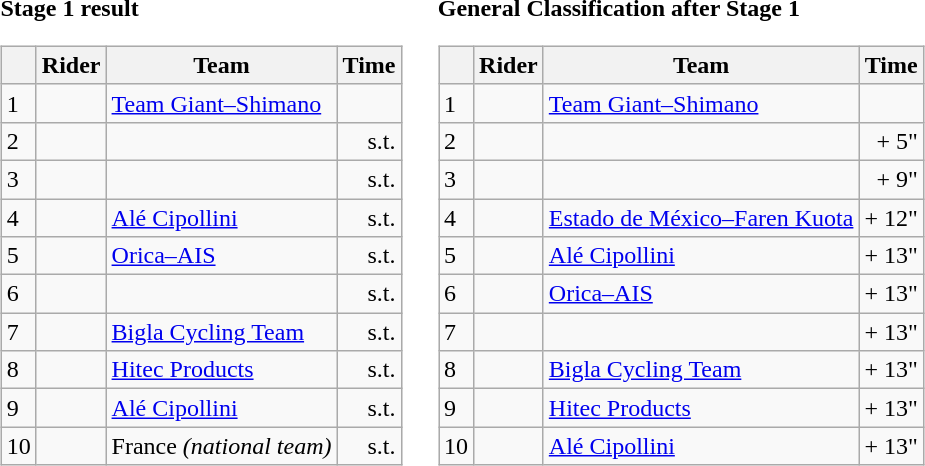<table>
<tr>
<td><strong>Stage 1 result</strong><br><table class="wikitable">
<tr>
<th></th>
<th>Rider</th>
<th>Team</th>
<th>Time</th>
</tr>
<tr>
<td>1</td>
<td></td>
<td><a href='#'>Team Giant–Shimano</a></td>
<td align="right"></td>
</tr>
<tr>
<td>2</td>
<td></td>
<td></td>
<td align="right">s.t.</td>
</tr>
<tr>
<td>3</td>
<td></td>
<td></td>
<td align="right">s.t.</td>
</tr>
<tr>
<td>4</td>
<td></td>
<td><a href='#'>Alé Cipollini</a></td>
<td align="right">s.t.</td>
</tr>
<tr>
<td>5</td>
<td></td>
<td><a href='#'>Orica–AIS</a></td>
<td align="right">s.t.</td>
</tr>
<tr>
<td>6</td>
<td></td>
<td></td>
<td align="right">s.t.</td>
</tr>
<tr>
<td>7</td>
<td></td>
<td><a href='#'>Bigla Cycling Team</a></td>
<td align="right">s.t.</td>
</tr>
<tr>
<td>8</td>
<td></td>
<td><a href='#'>Hitec Products</a></td>
<td align="right">s.t.</td>
</tr>
<tr>
<td>9</td>
<td></td>
<td><a href='#'>Alé Cipollini</a></td>
<td align="right">s.t.</td>
</tr>
<tr>
<td>10</td>
<td></td>
<td>France <em>(national team)</em></td>
<td align="right">s.t.</td>
</tr>
</table>
</td>
<td></td>
<td><strong>General Classification after Stage 1</strong><br><table class="wikitable">
<tr>
<th></th>
<th>Rider</th>
<th>Team</th>
<th>Time</th>
</tr>
<tr>
<td>1</td>
<td> </td>
<td><a href='#'>Team Giant–Shimano</a></td>
<td align="right"></td>
</tr>
<tr>
<td>2</td>
<td></td>
<td></td>
<td align="right">+ 5"</td>
</tr>
<tr>
<td>3</td>
<td></td>
<td></td>
<td align="right">+ 9"</td>
</tr>
<tr>
<td>4</td>
<td> </td>
<td><a href='#'>Estado de México–Faren Kuota</a></td>
<td align="right">+ 12"</td>
</tr>
<tr>
<td>5</td>
<td></td>
<td><a href='#'>Alé Cipollini</a></td>
<td align="right">+ 13"</td>
</tr>
<tr>
<td>6</td>
<td></td>
<td><a href='#'>Orica–AIS</a></td>
<td align="right">+ 13"</td>
</tr>
<tr>
<td>7</td>
<td></td>
<td></td>
<td align="right">+ 13"</td>
</tr>
<tr>
<td>8</td>
<td></td>
<td><a href='#'>Bigla Cycling Team</a></td>
<td align="right">+ 13"</td>
</tr>
<tr>
<td>9</td>
<td></td>
<td><a href='#'>Hitec Products</a></td>
<td align="right">+ 13"</td>
</tr>
<tr>
<td>10</td>
<td> </td>
<td><a href='#'>Alé Cipollini</a></td>
<td align="right">+ 13"</td>
</tr>
</table>
</td>
</tr>
</table>
